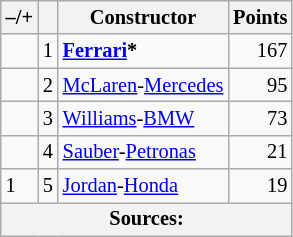<table class="wikitable" style="font-size: 85%;">
<tr>
<th scope="col">–/+</th>
<th scope="col"></th>
<th scope="col">Constructor</th>
<th scope="col">Points</th>
</tr>
<tr>
<td align="left"></td>
<td align="center">1</td>
<td> <strong><a href='#'>Ferrari</a>*</strong></td>
<td align="right">167</td>
</tr>
<tr>
<td align="left"></td>
<td align="center">2</td>
<td> <a href='#'>McLaren</a>-<a href='#'>Mercedes</a></td>
<td align="right">95</td>
</tr>
<tr>
<td align="left"></td>
<td align="center">3</td>
<td> <a href='#'>Williams</a>-<a href='#'>BMW</a></td>
<td align="right">73</td>
</tr>
<tr>
<td align="left"></td>
<td align="center">4</td>
<td> <a href='#'>Sauber</a>-<a href='#'>Petronas</a></td>
<td align="right">21</td>
</tr>
<tr>
<td align="left"> 1</td>
<td align="center">5</td>
<td> <a href='#'>Jordan</a>-<a href='#'>Honda</a></td>
<td align="right">19</td>
</tr>
<tr>
<th colspan=4>Sources:</th>
</tr>
</table>
